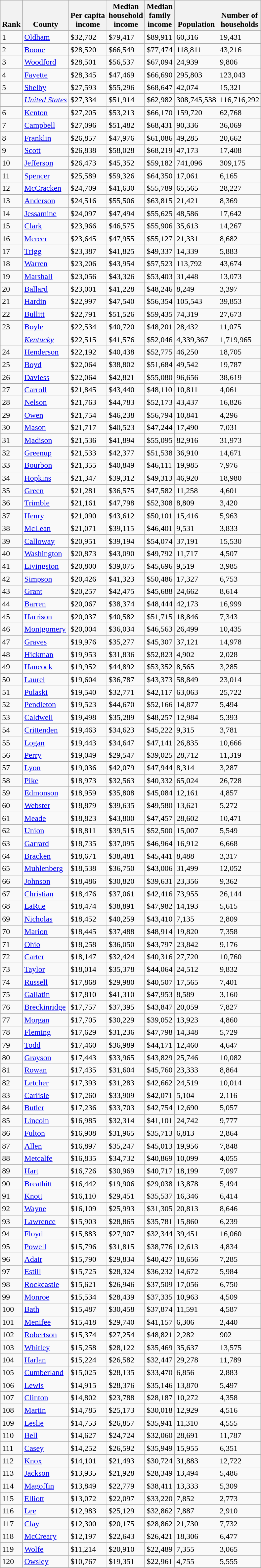<table class="wikitable sortable">
<tr valign=bottom>
<th>Rank</th>
<th>County</th>
<th>Per capita<br>income</th>
<th>Median<br>household<br>income</th>
<th>Median<br>family<br>income</th>
<th>Population</th>
<th>Number of<br>households</th>
</tr>
<tr>
<td>1</td>
<td><a href='#'>Oldham</a></td>
<td>$32,702</td>
<td>$79,417</td>
<td>$89,911</td>
<td>60,316</td>
<td>19,431</td>
</tr>
<tr>
<td>2</td>
<td><a href='#'>Boone</a></td>
<td>$28,520</td>
<td>$66,549</td>
<td>$77,474</td>
<td>118,811</td>
<td>43,216</td>
</tr>
<tr>
<td>3</td>
<td><a href='#'>Woodford</a></td>
<td>$28,501</td>
<td>$56,537</td>
<td>$67,094</td>
<td>24,939</td>
<td>9,806</td>
</tr>
<tr>
<td>4</td>
<td><a href='#'>Fayette</a></td>
<td>$28,345</td>
<td>$47,469</td>
<td>$66,690</td>
<td>295,803</td>
<td>123,043</td>
</tr>
<tr>
<td>5</td>
<td><a href='#'>Shelby</a></td>
<td>$27,593</td>
<td>$55,296</td>
<td>$68,647</td>
<td>42,074</td>
<td>15,321</td>
</tr>
<tr>
<td></td>
<td><em><a href='#'>United States</a></em></td>
<td>$27,334</td>
<td>$51,914</td>
<td>$62,982</td>
<td>308,745,538</td>
<td>116,716,292</td>
</tr>
<tr>
<td>6</td>
<td><a href='#'>Kenton</a></td>
<td>$27,205</td>
<td>$53,213</td>
<td>$66,170</td>
<td>159,720</td>
<td>62,768</td>
</tr>
<tr>
<td>7</td>
<td><a href='#'>Campbell</a></td>
<td>$27,096</td>
<td>$51,482</td>
<td>$68,431</td>
<td>90,336</td>
<td>36,069</td>
</tr>
<tr>
<td>8</td>
<td><a href='#'>Franklin</a></td>
<td>$26,857</td>
<td>$47,976</td>
<td>$61,086</td>
<td>49,285</td>
<td>20,662</td>
</tr>
<tr>
<td>9</td>
<td><a href='#'>Scott</a></td>
<td>$26,838</td>
<td>$58,028</td>
<td>$68,219</td>
<td>47,173</td>
<td>17,408</td>
</tr>
<tr>
<td>10</td>
<td><a href='#'>Jefferson</a></td>
<td>$26,473</td>
<td>$45,352</td>
<td>$59,182</td>
<td>741,096</td>
<td>309,175</td>
</tr>
<tr>
<td>11</td>
<td><a href='#'>Spencer</a></td>
<td>$25,589</td>
<td>$59,326</td>
<td>$64,350</td>
<td>17,061</td>
<td>6,165</td>
</tr>
<tr>
<td>12</td>
<td><a href='#'>McCracken</a></td>
<td>$24,709</td>
<td>$41,630</td>
<td>$55,789</td>
<td>65,565</td>
<td>28,227</td>
</tr>
<tr>
<td>13</td>
<td><a href='#'>Anderson</a></td>
<td>$24,516</td>
<td>$55,506</td>
<td>$63,815</td>
<td>21,421</td>
<td>8,369</td>
</tr>
<tr>
<td>14</td>
<td><a href='#'>Jessamine</a></td>
<td>$24,097</td>
<td>$47,494</td>
<td>$55,625</td>
<td>48,586</td>
<td>17,642</td>
</tr>
<tr>
<td>15</td>
<td><a href='#'>Clark</a></td>
<td>$23,966</td>
<td>$46,575</td>
<td>$55,906</td>
<td>35,613</td>
<td>14,267</td>
</tr>
<tr>
<td>16</td>
<td><a href='#'>Mercer</a></td>
<td>$23,645</td>
<td>$47,955</td>
<td>$55,127</td>
<td>21,331</td>
<td>8,682</td>
</tr>
<tr>
<td>17</td>
<td><a href='#'>Trigg</a></td>
<td>$23,387</td>
<td>$41,825</td>
<td>$49,337</td>
<td>14,339</td>
<td>5,883</td>
</tr>
<tr>
<td>18</td>
<td><a href='#'>Warren</a></td>
<td>$23,206</td>
<td>$43,954</td>
<td>$57,523</td>
<td>113,792</td>
<td>43,674</td>
</tr>
<tr>
<td>19</td>
<td><a href='#'>Marshall</a></td>
<td>$23,056</td>
<td>$43,326</td>
<td>$53,403</td>
<td>31,448</td>
<td>13,073</td>
</tr>
<tr>
<td>20</td>
<td><a href='#'>Ballard</a></td>
<td>$23,001</td>
<td>$41,228</td>
<td>$48,246</td>
<td>8,249</td>
<td>3,397</td>
</tr>
<tr>
<td>21</td>
<td><a href='#'>Hardin</a></td>
<td>$22,997</td>
<td>$47,540</td>
<td>$56,354</td>
<td>105,543</td>
<td>39,853</td>
</tr>
<tr>
<td>22</td>
<td><a href='#'>Bullitt</a></td>
<td>$22,791</td>
<td>$51,526</td>
<td>$59,435</td>
<td>74,319</td>
<td>27,673</td>
</tr>
<tr>
<td>23</td>
<td><a href='#'>Boyle</a></td>
<td>$22,534</td>
<td>$40,720</td>
<td>$48,201</td>
<td>28,432</td>
<td>11,075</td>
</tr>
<tr>
<td></td>
<td><em><a href='#'>Kentucky</a></em></td>
<td>$22,515</td>
<td>$41,576</td>
<td>$52,046</td>
<td>4,339,367</td>
<td>1,719,965</td>
</tr>
<tr>
<td>24</td>
<td><a href='#'>Henderson</a></td>
<td>$22,192</td>
<td>$40,438</td>
<td>$52,775</td>
<td>46,250</td>
<td>18,705</td>
</tr>
<tr>
<td>25</td>
<td><a href='#'>Boyd</a></td>
<td>$22,064</td>
<td>$38,802</td>
<td>$51,684</td>
<td>49,542</td>
<td>19,787</td>
</tr>
<tr>
<td>26</td>
<td><a href='#'>Daviess</a></td>
<td>$22,064</td>
<td>$42,821</td>
<td>$55,080</td>
<td>96,656</td>
<td>38,619</td>
</tr>
<tr>
<td>27</td>
<td><a href='#'>Carroll</a></td>
<td>$21,845</td>
<td>$43,440</td>
<td>$48,110</td>
<td>10,811</td>
<td>4,061</td>
</tr>
<tr>
<td>28</td>
<td><a href='#'>Nelson</a></td>
<td>$21,763</td>
<td>$44,783</td>
<td>$52,173</td>
<td>43,437</td>
<td>16,826</td>
</tr>
<tr>
<td>29</td>
<td><a href='#'>Owen</a></td>
<td>$21,754</td>
<td>$46,238</td>
<td>$56,794</td>
<td>10,841</td>
<td>4,296</td>
</tr>
<tr>
<td>30</td>
<td><a href='#'>Mason</a></td>
<td>$21,717</td>
<td>$40,523</td>
<td>$47,244</td>
<td>17,490</td>
<td>7,031</td>
</tr>
<tr>
<td>31</td>
<td><a href='#'>Madison</a></td>
<td>$21,536</td>
<td>$41,894</td>
<td>$55,095</td>
<td>82,916</td>
<td>31,973</td>
</tr>
<tr>
<td>32</td>
<td><a href='#'>Greenup</a></td>
<td>$21,533</td>
<td>$42,377</td>
<td>$51,538</td>
<td>36,910</td>
<td>14,671</td>
</tr>
<tr>
<td>33</td>
<td><a href='#'>Bourbon</a></td>
<td>$21,355</td>
<td>$40,849</td>
<td>$46,111</td>
<td>19,985</td>
<td>7,976</td>
</tr>
<tr>
<td>34</td>
<td><a href='#'>Hopkins</a></td>
<td>$21,347</td>
<td>$39,312</td>
<td>$49,313</td>
<td>46,920</td>
<td>18,980</td>
</tr>
<tr>
<td>35</td>
<td><a href='#'>Green</a></td>
<td>$21,281</td>
<td>$36,575</td>
<td>$47,582</td>
<td>11,258</td>
<td>4,601</td>
</tr>
<tr>
<td>36</td>
<td><a href='#'>Trimble</a></td>
<td>$21,161</td>
<td>$47,798</td>
<td>$52,308</td>
<td>8,809</td>
<td>3,420</td>
</tr>
<tr>
<td>37</td>
<td><a href='#'>Henry</a></td>
<td>$21,090</td>
<td>$43,612</td>
<td>$50,101</td>
<td>15,416</td>
<td>5,963</td>
</tr>
<tr>
<td>38</td>
<td><a href='#'>McLean</a></td>
<td>$21,071</td>
<td>$39,115</td>
<td>$46,401</td>
<td>9,531</td>
<td>3,833</td>
</tr>
<tr>
<td>39</td>
<td><a href='#'>Calloway</a></td>
<td>$20,951</td>
<td>$39,194</td>
<td>$54,074</td>
<td>37,191</td>
<td>15,530</td>
</tr>
<tr>
<td>40</td>
<td><a href='#'>Washington</a></td>
<td>$20,873</td>
<td>$43,090</td>
<td>$49,792</td>
<td>11,717</td>
<td>4,507</td>
</tr>
<tr>
<td>41</td>
<td><a href='#'>Livingston</a></td>
<td>$20,800</td>
<td>$39,075</td>
<td>$45,696</td>
<td>9,519</td>
<td>3,985</td>
</tr>
<tr>
<td>42</td>
<td><a href='#'>Simpson</a></td>
<td>$20,426</td>
<td>$41,323</td>
<td>$50,486</td>
<td>17,327</td>
<td>6,753</td>
</tr>
<tr>
<td>43</td>
<td><a href='#'>Grant</a></td>
<td>$20,257</td>
<td>$42,475</td>
<td>$45,688</td>
<td>24,662</td>
<td>8,614</td>
</tr>
<tr>
<td>44</td>
<td><a href='#'>Barren</a></td>
<td>$20,067</td>
<td>$38,374</td>
<td>$48,444</td>
<td>42,173</td>
<td>16,999</td>
</tr>
<tr>
<td>45</td>
<td><a href='#'>Harrison</a></td>
<td>$20,037</td>
<td>$40,582</td>
<td>$51,715</td>
<td>18,846</td>
<td>7,343</td>
</tr>
<tr>
<td>46</td>
<td><a href='#'>Montgomery</a></td>
<td>$20,004</td>
<td>$36,034</td>
<td>$46,563</td>
<td>26,499</td>
<td>10,435</td>
</tr>
<tr>
<td>47</td>
<td><a href='#'>Graves</a></td>
<td>$19,976</td>
<td>$35,277</td>
<td>$45,307</td>
<td>37,121</td>
<td>14,978</td>
</tr>
<tr>
<td>48</td>
<td><a href='#'>Hickman</a></td>
<td>$19,953</td>
<td>$31,836</td>
<td>$52,823</td>
<td>4,902</td>
<td>2,028</td>
</tr>
<tr>
<td>49</td>
<td><a href='#'>Hancock</a></td>
<td>$19,952</td>
<td>$44,892</td>
<td>$53,352</td>
<td>8,565</td>
<td>3,285</td>
</tr>
<tr>
<td>50</td>
<td><a href='#'>Laurel</a></td>
<td>$19,604</td>
<td>$36,787</td>
<td>$43,373</td>
<td>58,849</td>
<td>23,014</td>
</tr>
<tr>
<td>51</td>
<td><a href='#'>Pulaski</a></td>
<td>$19,540</td>
<td>$32,771</td>
<td>$42,117</td>
<td>63,063</td>
<td>25,722</td>
</tr>
<tr>
<td>52</td>
<td><a href='#'>Pendleton</a></td>
<td>$19,523</td>
<td>$44,670</td>
<td>$52,166</td>
<td>14,877</td>
<td>5,494</td>
</tr>
<tr>
<td>53</td>
<td><a href='#'>Caldwell</a></td>
<td>$19,498</td>
<td>$35,289</td>
<td>$48,257</td>
<td>12,984</td>
<td>5,393</td>
</tr>
<tr>
<td>54</td>
<td><a href='#'>Crittenden</a></td>
<td>$19,463</td>
<td>$34,623</td>
<td>$45,222</td>
<td>9,315</td>
<td>3,781</td>
</tr>
<tr>
<td>55</td>
<td><a href='#'>Logan</a></td>
<td>$19,443</td>
<td>$34,647</td>
<td>$47,141</td>
<td>26,835</td>
<td>10,666</td>
</tr>
<tr>
<td>56</td>
<td><a href='#'>Perry</a></td>
<td>$19,049</td>
<td>$29,547</td>
<td>$39,025</td>
<td>28,712</td>
<td>11,319</td>
</tr>
<tr>
<td>57</td>
<td><a href='#'>Lyon</a></td>
<td>$19,036</td>
<td>$42,079</td>
<td>$47,944</td>
<td>8,314</td>
<td>3,287</td>
</tr>
<tr>
<td>58</td>
<td><a href='#'>Pike</a></td>
<td>$18,973</td>
<td>$32,563</td>
<td>$40,332</td>
<td>65,024</td>
<td>26,728</td>
</tr>
<tr>
<td>59</td>
<td><a href='#'>Edmonson</a></td>
<td>$18,959</td>
<td>$35,808</td>
<td>$45,084</td>
<td>12,161</td>
<td>4,857</td>
</tr>
<tr>
<td>60</td>
<td><a href='#'>Webster</a></td>
<td>$18,879</td>
<td>$39,635</td>
<td>$49,580</td>
<td>13,621</td>
<td>5,272</td>
</tr>
<tr>
<td>61</td>
<td><a href='#'>Meade</a></td>
<td>$18,823</td>
<td>$43,800</td>
<td>$47,457</td>
<td>28,602</td>
<td>10,471</td>
</tr>
<tr>
<td>62</td>
<td><a href='#'>Union</a></td>
<td>$18,811</td>
<td>$39,515</td>
<td>$52,500</td>
<td>15,007</td>
<td>5,549</td>
</tr>
<tr>
<td>63</td>
<td><a href='#'>Garrard</a></td>
<td>$18,735</td>
<td>$37,095</td>
<td>$46,964</td>
<td>16,912</td>
<td>6,668</td>
</tr>
<tr>
<td>64</td>
<td><a href='#'>Bracken</a></td>
<td>$18,671</td>
<td>$38,481</td>
<td>$45,441</td>
<td>8,488</td>
<td>3,317</td>
</tr>
<tr>
<td>65</td>
<td><a href='#'>Muhlenberg</a></td>
<td>$18,538</td>
<td>$36,750</td>
<td>$43,006</td>
<td>31,499</td>
<td>12,052</td>
</tr>
<tr>
<td>66</td>
<td><a href='#'>Johnson</a></td>
<td>$18,486</td>
<td>$30,820</td>
<td>$39,631</td>
<td>23,356</td>
<td>9,362</td>
</tr>
<tr>
<td>67</td>
<td><a href='#'>Christian</a></td>
<td>$18,476</td>
<td>$37,061</td>
<td>$42,416</td>
<td>73,955</td>
<td>26,144</td>
</tr>
<tr>
<td>68</td>
<td><a href='#'>LaRue</a></td>
<td>$18,474</td>
<td>$38,891</td>
<td>$47,982</td>
<td>14,193</td>
<td>5,615</td>
</tr>
<tr>
<td>69</td>
<td><a href='#'>Nicholas</a></td>
<td>$18,452</td>
<td>$40,259</td>
<td>$43,410</td>
<td>7,135</td>
<td>2,809</td>
</tr>
<tr>
<td>70</td>
<td><a href='#'>Marion</a></td>
<td>$18,445</td>
<td>$37,488</td>
<td>$48,914</td>
<td>19,820</td>
<td>7,358</td>
</tr>
<tr>
<td>71</td>
<td><a href='#'>Ohio</a></td>
<td>$18,258</td>
<td>$36,050</td>
<td>$43,797</td>
<td>23,842</td>
<td>9,176</td>
</tr>
<tr>
<td>72</td>
<td><a href='#'>Carter</a></td>
<td>$18,147</td>
<td>$32,424</td>
<td>$40,316</td>
<td>27,720</td>
<td>10,760</td>
</tr>
<tr>
<td>73</td>
<td><a href='#'>Taylor</a></td>
<td>$18,014</td>
<td>$35,378</td>
<td>$44,064</td>
<td>24,512</td>
<td>9,832</td>
</tr>
<tr>
<td>74</td>
<td><a href='#'>Russell</a></td>
<td>$17,868</td>
<td>$29,980</td>
<td>$40,507</td>
<td>17,565</td>
<td>7,401</td>
</tr>
<tr>
<td>75</td>
<td><a href='#'>Gallatin</a></td>
<td>$17,810</td>
<td>$41,310</td>
<td>$47,953</td>
<td>8,589</td>
<td>3,160</td>
</tr>
<tr>
<td>76</td>
<td><a href='#'>Breckinridge</a></td>
<td>$17,757</td>
<td>$37,395</td>
<td>$43,847</td>
<td>20,059</td>
<td>7,827</td>
</tr>
<tr>
<td>77</td>
<td><a href='#'>Morgan</a></td>
<td>$17,705</td>
<td>$30,229</td>
<td>$39,052</td>
<td>13,923</td>
<td>4,860</td>
</tr>
<tr>
<td>78</td>
<td><a href='#'>Fleming</a></td>
<td>$17,629</td>
<td>$31,236</td>
<td>$47,798</td>
<td>14,348</td>
<td>5,729</td>
</tr>
<tr>
<td>79</td>
<td><a href='#'>Todd</a></td>
<td>$17,460</td>
<td>$36,989</td>
<td>$44,171</td>
<td>12,460</td>
<td>4,647</td>
</tr>
<tr>
<td>80</td>
<td><a href='#'>Grayson</a></td>
<td>$17,443</td>
<td>$33,965</td>
<td>$43,829</td>
<td>25,746</td>
<td>10,082</td>
</tr>
<tr>
<td>81</td>
<td><a href='#'>Rowan</a></td>
<td>$17,435</td>
<td>$31,604</td>
<td>$45,760</td>
<td>23,333</td>
<td>8,864</td>
</tr>
<tr>
<td>82</td>
<td><a href='#'>Letcher</a></td>
<td>$17,393</td>
<td>$31,283</td>
<td>$42,662</td>
<td>24,519</td>
<td>10,014</td>
</tr>
<tr>
<td>83</td>
<td><a href='#'>Carlisle</a></td>
<td>$17,260</td>
<td>$33,909</td>
<td>$42,071</td>
<td>5,104</td>
<td>2,116</td>
</tr>
<tr>
<td>84</td>
<td><a href='#'>Butler</a></td>
<td>$17,236</td>
<td>$33,703</td>
<td>$42,754</td>
<td>12,690</td>
<td>5,057</td>
</tr>
<tr>
<td>85</td>
<td><a href='#'>Lincoln</a></td>
<td>$16,985</td>
<td>$32,314</td>
<td>$41,101</td>
<td>24,742</td>
<td>9,777</td>
</tr>
<tr>
<td>86</td>
<td><a href='#'>Fulton</a></td>
<td>$16,908</td>
<td>$31,965</td>
<td>$35,713</td>
<td>6,813</td>
<td>2,864</td>
</tr>
<tr>
<td>87</td>
<td><a href='#'>Allen</a></td>
<td>$16,897</td>
<td>$35,247</td>
<td>$45,013</td>
<td>19,956</td>
<td>7,848</td>
</tr>
<tr>
<td>88</td>
<td><a href='#'>Metcalfe</a></td>
<td>$16,835</td>
<td>$34,732</td>
<td>$40,869</td>
<td>10,099</td>
<td>4,055</td>
</tr>
<tr>
<td>89</td>
<td><a href='#'>Hart</a></td>
<td>$16,726</td>
<td>$30,969</td>
<td>$40,717</td>
<td>18,199</td>
<td>7,097</td>
</tr>
<tr>
<td>90</td>
<td><a href='#'>Breathitt</a></td>
<td>$16,442</td>
<td>$19,906</td>
<td>$29,038</td>
<td>13,878</td>
<td>5,494</td>
</tr>
<tr>
<td>91</td>
<td><a href='#'>Knott</a></td>
<td>$16,110</td>
<td>$29,451</td>
<td>$35,537</td>
<td>16,346</td>
<td>6,414</td>
</tr>
<tr>
<td>92</td>
<td><a href='#'>Wayne</a></td>
<td>$16,109</td>
<td>$25,993</td>
<td>$31,305</td>
<td>20,813</td>
<td>8,646</td>
</tr>
<tr>
<td>93</td>
<td><a href='#'>Lawrence</a></td>
<td>$15,903</td>
<td>$28,865</td>
<td>$35,781</td>
<td>15,860</td>
<td>6,239</td>
</tr>
<tr>
<td>94</td>
<td><a href='#'>Floyd</a></td>
<td>$15,883</td>
<td>$27,907</td>
<td>$32,344</td>
<td>39,451</td>
<td>16,060</td>
</tr>
<tr>
<td>95</td>
<td><a href='#'>Powell</a></td>
<td>$15,796</td>
<td>$31,815</td>
<td>$38,776</td>
<td>12,613</td>
<td>4,834</td>
</tr>
<tr>
<td>96</td>
<td><a href='#'>Adair</a></td>
<td>$15,790</td>
<td>$29,834</td>
<td>$40,427</td>
<td>18,656</td>
<td>7,285</td>
</tr>
<tr>
<td>97</td>
<td><a href='#'>Estill</a></td>
<td>$15,725</td>
<td>$28,324</td>
<td>$36,232</td>
<td>14,672</td>
<td>5,984</td>
</tr>
<tr>
<td>98</td>
<td><a href='#'>Rockcastle</a></td>
<td>$15,621</td>
<td>$26,946</td>
<td>$37,509</td>
<td>17,056</td>
<td>6,750</td>
</tr>
<tr>
<td>99</td>
<td><a href='#'>Monroe</a></td>
<td>$15,534</td>
<td>$28,439</td>
<td>$37,335</td>
<td>10,963</td>
<td>4,509</td>
</tr>
<tr>
<td>100</td>
<td><a href='#'>Bath</a></td>
<td>$15,487</td>
<td>$30,458</td>
<td>$37,874</td>
<td>11,591</td>
<td>4,587</td>
</tr>
<tr>
<td>101</td>
<td><a href='#'>Menifee</a></td>
<td>$15,418</td>
<td>$29,740</td>
<td>$41,157</td>
<td>6,306</td>
<td>2,440</td>
</tr>
<tr>
<td>102</td>
<td><a href='#'>Robertson</a></td>
<td>$15,374</td>
<td>$27,254</td>
<td>$48,821</td>
<td>2,282</td>
<td>902</td>
</tr>
<tr>
<td>103</td>
<td><a href='#'>Whitley</a></td>
<td>$15,258</td>
<td>$28,122</td>
<td>$35,469</td>
<td>35,637</td>
<td>13,575</td>
</tr>
<tr>
<td>104</td>
<td><a href='#'>Harlan</a></td>
<td>$15,224</td>
<td>$26,582</td>
<td>$32,447</td>
<td>29,278</td>
<td>11,789</td>
</tr>
<tr>
<td>105</td>
<td><a href='#'>Cumberland</a></td>
<td>$15,025</td>
<td>$28,135</td>
<td>$33,470</td>
<td>6,856</td>
<td>2,883</td>
</tr>
<tr>
<td>106</td>
<td><a href='#'>Lewis</a></td>
<td>$14,915</td>
<td>$28,376</td>
<td>$35,146</td>
<td>13,870</td>
<td>5,497</td>
</tr>
<tr>
<td>107</td>
<td><a href='#'>Clinton</a></td>
<td>$14,802</td>
<td>$23,788</td>
<td>$28,187</td>
<td>10,272</td>
<td>4,358</td>
</tr>
<tr>
<td>108</td>
<td><a href='#'>Martin</a></td>
<td>$14,785</td>
<td>$25,173</td>
<td>$30,018</td>
<td>12,929</td>
<td>4,516</td>
</tr>
<tr>
<td>109</td>
<td><a href='#'>Leslie</a></td>
<td>$14,753</td>
<td>$26,857</td>
<td>$35,941</td>
<td>11,310</td>
<td>4,555</td>
</tr>
<tr>
<td>110</td>
<td><a href='#'>Bell</a></td>
<td>$14,627</td>
<td>$24,724</td>
<td>$32,060</td>
<td>28,691</td>
<td>11,787</td>
</tr>
<tr>
<td>111</td>
<td><a href='#'>Casey</a></td>
<td>$14,252</td>
<td>$26,592</td>
<td>$35,949</td>
<td>15,955</td>
<td>6,351</td>
</tr>
<tr>
<td>112</td>
<td><a href='#'>Knox</a></td>
<td>$14,101</td>
<td>$21,493</td>
<td>$30,724</td>
<td>31,883</td>
<td>12,722</td>
</tr>
<tr>
<td>113</td>
<td><a href='#'>Jackson</a></td>
<td>$13,935</td>
<td>$21,928</td>
<td>$28,349</td>
<td>13,494</td>
<td>5,486</td>
</tr>
<tr>
<td>114</td>
<td><a href='#'>Magoffin</a></td>
<td>$13,849</td>
<td>$22,779</td>
<td>$38,411</td>
<td>13,333</td>
<td>5,309</td>
</tr>
<tr>
<td>115</td>
<td><a href='#'>Elliott</a></td>
<td>$13,072</td>
<td>$22,097</td>
<td>$33,220</td>
<td>7,852</td>
<td>2,773</td>
</tr>
<tr>
<td>116</td>
<td><a href='#'>Lee</a></td>
<td>$12,983</td>
<td>$25,129</td>
<td>$32,862</td>
<td>7,887</td>
<td>2,910</td>
</tr>
<tr>
<td>117</td>
<td><a href='#'>Clay</a></td>
<td>$12,300</td>
<td>$20,175</td>
<td>$28,862</td>
<td>21,730</td>
<td>7,732</td>
</tr>
<tr>
<td>118</td>
<td><a href='#'>McCreary</a></td>
<td>$12,197</td>
<td>$22,643</td>
<td>$26,421</td>
<td>18,306</td>
<td>6,477</td>
</tr>
<tr>
<td>119</td>
<td><a href='#'>Wolfe</a></td>
<td>$11,214</td>
<td>$20,910</td>
<td>$22,489</td>
<td>7,355</td>
<td>3,065</td>
</tr>
<tr>
<td>120</td>
<td><a href='#'>Owsley</a></td>
<td>$10,767</td>
<td>$19,351</td>
<td>$22,961</td>
<td>4,755</td>
<td>5,555</td>
</tr>
<tr>
</tr>
</table>
